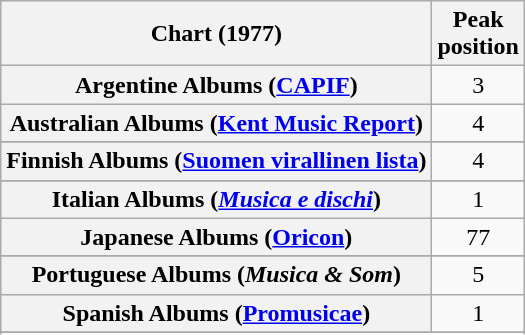<table class="wikitable sortable plainrowheaders" style="text-align:center;">
<tr>
<th scope="col">Chart (1977)</th>
<th scope="col">Peak<br>position</th>
</tr>
<tr>
<th scope="row">Argentine Albums (<a href='#'>CAPIF</a>)</th>
<td>3</td>
</tr>
<tr>
<th scope="row">Australian Albums (<a href='#'>Kent Music Report</a>)</th>
<td>4</td>
</tr>
<tr>
</tr>
<tr>
</tr>
<tr>
</tr>
<tr>
<th scope="row">Finnish Albums (<a href='#'>Suomen virallinen lista</a>)</th>
<td>4</td>
</tr>
<tr>
</tr>
<tr>
<th scope="row">Italian Albums (<em><a href='#'>Musica e dischi</a></em>)</th>
<td>1</td>
</tr>
<tr>
<th scope="row">Japanese Albums (<a href='#'>Oricon</a>)</th>
<td>77</td>
</tr>
<tr>
</tr>
<tr>
</tr>
<tr>
<th scope="row">Portuguese Albums (<em>Musica & Som</em>)</th>
<td>5</td>
</tr>
<tr>
<th scope="row">Spanish Albums (<a href='#'>Promusicae</a>)</th>
<td>1</td>
</tr>
<tr>
</tr>
<tr>
</tr>
<tr>
</tr>
<tr>
</tr>
<tr>
</tr>
</table>
